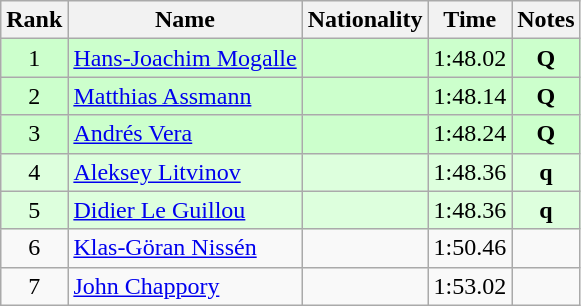<table class="wikitable sortable" style="text-align:center">
<tr>
<th>Rank</th>
<th>Name</th>
<th>Nationality</th>
<th>Time</th>
<th>Notes</th>
</tr>
<tr bgcolor=ccffcc>
<td>1</td>
<td align=left><a href='#'>Hans-Joachim Mogalle</a></td>
<td align=left></td>
<td>1:48.02</td>
<td><strong>Q</strong></td>
</tr>
<tr bgcolor=ccffcc>
<td>2</td>
<td align=left><a href='#'>Matthias Assmann</a></td>
<td align=left></td>
<td>1:48.14</td>
<td><strong>Q</strong></td>
</tr>
<tr bgcolor=ccffcc>
<td>3</td>
<td align=left><a href='#'>Andrés Vera</a></td>
<td align=left></td>
<td>1:48.24</td>
<td><strong>Q</strong></td>
</tr>
<tr bgcolor=ddffdd>
<td>4</td>
<td align=left><a href='#'>Aleksey Litvinov</a></td>
<td align=left></td>
<td>1:48.36</td>
<td><strong>q</strong></td>
</tr>
<tr bgcolor=ddffdd>
<td>5</td>
<td align=left><a href='#'>Didier Le Guillou</a></td>
<td align=left></td>
<td>1:48.36</td>
<td><strong>q</strong></td>
</tr>
<tr>
<td>6</td>
<td align=left><a href='#'>Klas-Göran Nissén</a></td>
<td align=left></td>
<td>1:50.46</td>
<td></td>
</tr>
<tr>
<td>7</td>
<td align=left><a href='#'>John Chappory</a></td>
<td align=left></td>
<td>1:53.02</td>
<td></td>
</tr>
</table>
